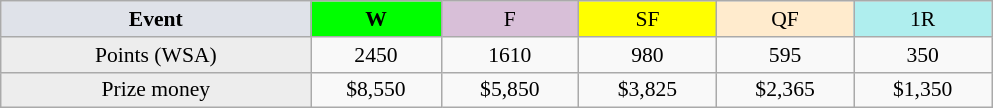<table class=wikitable style=font-size:90%;text-align:center>
<tr>
<td width=200 colspan=1 bgcolor=#dfe2e9><strong>Event</strong></td>
<td width=80 bgcolor=lime><strong>W</strong></td>
<td width=85 bgcolor=#D8BFD8>F</td>
<td width=85 bgcolor=#FFFF00>SF</td>
<td width=85 bgcolor=#ffebcd>QF</td>
<td width=85 bgcolor=#afeeee>1R</td>
</tr>
<tr>
<td bgcolor=#EDEDED>Points (WSA)</td>
<td>2450</td>
<td>1610</td>
<td>980</td>
<td>595</td>
<td>350</td>
</tr>
<tr>
<td bgcolor=#EDEDED>Prize money</td>
<td>$8,550</td>
<td>$5,850</td>
<td>$3,825</td>
<td>$2,365</td>
<td>$1,350</td>
</tr>
</table>
